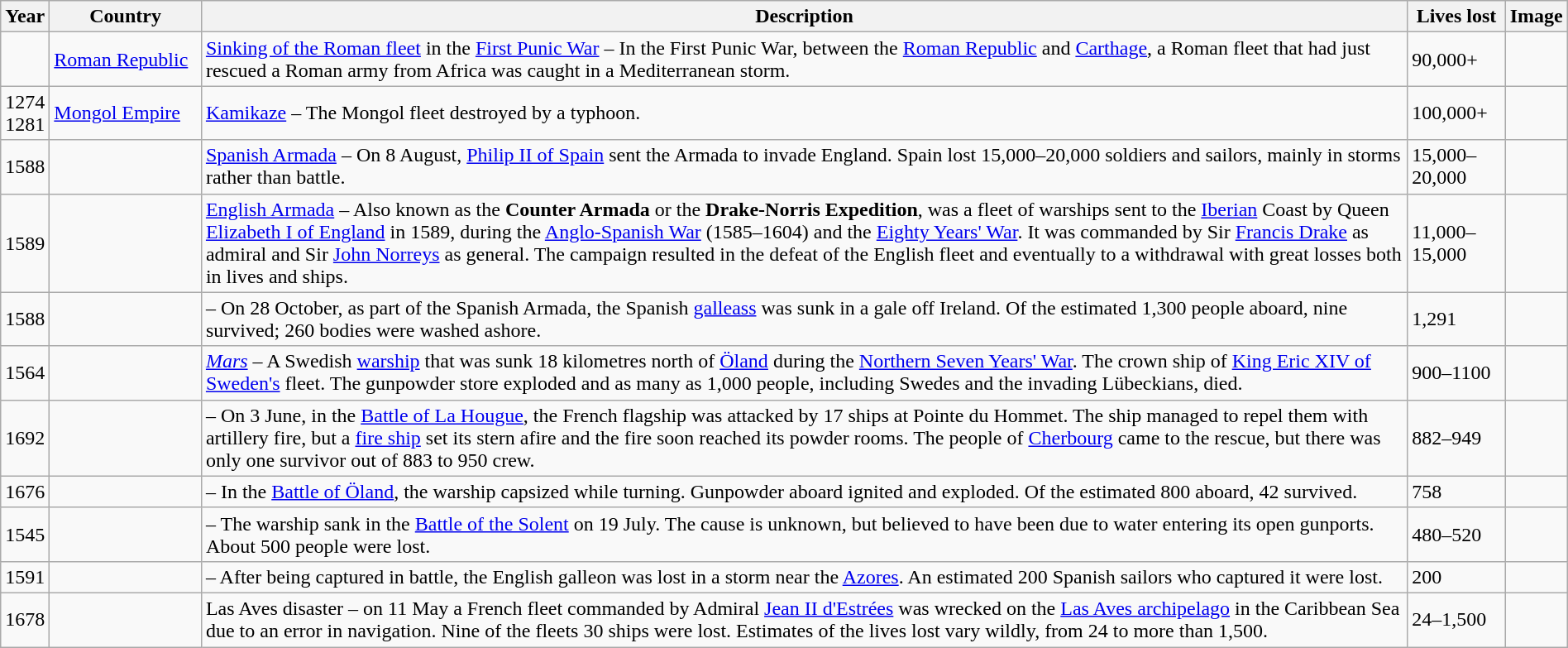<table class="wikitable sortable" style="display: inline-table;width: 100%;">
<tr>
<th data-sort-type="number">Year</th>
<th width=115px>Country</th>
<th>Description</th>
<th data-sort-type="number">Lives lost</th>
<th class="unsortable">Image</th>
</tr>
<tr>
<td></td>
<td><a href='#'>Roman Republic</a></td>
<td><a href='#'>Sinking of the Roman fleet</a> in the <a href='#'>First Punic War</a> – In the First Punic War, between the <a href='#'>Roman Republic</a> and <a href='#'>Carthage</a>, a Roman fleet that had just rescued a Roman army from Africa was caught in a Mediterranean storm.</td>
<td>90,000+</td>
<td></td>
</tr>
<tr>
<td>1274<br>1281</td>
<td><a href='#'>Mongol Empire</a></td>
<td><a href='#'>Kamikaze</a> – The Mongol fleet destroyed by a typhoon.</td>
<td>100,000+</td>
<td></td>
</tr>
<tr>
<td>1588</td>
<td></td>
<td><a href='#'>Spanish Armada</a> – On 8 August, <a href='#'>Philip II of Spain</a> sent the Armada to invade England. Spain lost 15,000–20,000 soldiers and sailors, mainly in storms rather than battle.</td>
<td>15,000–20,000</td>
<td></td>
</tr>
<tr>
<td>1589</td>
<td></td>
<td><a href='#'>English Armada</a> – Also known as the <strong>Counter Armada</strong> or the <strong>Drake-Norris Expedition</strong>, was a fleet of warships sent to the <a href='#'>Iberian</a> Coast by Queen <a href='#'>Elizabeth I of England</a> in 1589, during the <a href='#'>Anglo-Spanish War</a> (1585–1604) and the <a href='#'>Eighty Years' War</a>. It was commanded by Sir <a href='#'>Francis Drake</a> as admiral and Sir <a href='#'>John Norreys</a> as general. The campaign resulted in the defeat of the English fleet and eventually to a withdrawal with great losses both in lives and ships.</td>
<td>11,000–15,000</td>
<td></td>
</tr>
<tr>
<td>1588</td>
<td></td>
<td> – On 28 October, as part of the Spanish Armada, the Spanish <a href='#'>galleass</a> was sunk in a gale off Ireland. Of the estimated 1,300 people aboard, nine survived; 260 bodies were washed ashore.</td>
<td>1,291</td>
<td></td>
</tr>
<tr>
<td>1564</td>
<td></td>
<td><em><a href='#'>Mars</a></em> – A Swedish <a href='#'>warship</a> that was sunk 18 kilometres north of <a href='#'>Öland</a> during the <a href='#'>Northern Seven Years' War</a>. The crown ship of <a href='#'>King Eric XIV of Sweden's</a> fleet. The gunpowder store exploded and as many as 1,000 people, including Swedes and the invading Lübeckians, died.</td>
<td>900–1100</td>
<td></td>
</tr>
<tr>
<td>1692</td>
<td></td>
<td> – On 3 June, in the <a href='#'>Battle of La Hougue</a>, the French flagship was attacked by 17 ships at Pointe du Hommet. The ship managed to repel them with artillery fire, but a <a href='#'>fire ship</a> set its stern afire and the fire soon reached its powder rooms. The people of <a href='#'>Cherbourg</a> came to the rescue, but there was only one survivor out of 883 to 950 crew.</td>
<td>882–949</td>
<td></td>
</tr>
<tr>
<td>1676</td>
<td></td>
<td> – In the <a href='#'>Battle of Öland</a>, the warship capsized while turning. Gunpowder aboard ignited and exploded. Of the estimated 800 aboard, 42 survived.</td>
<td>758</td>
<td></td>
</tr>
<tr>
<td>1545</td>
<td></td>
<td> – The warship sank in the <a href='#'>Battle of the Solent</a> on 19 July. The cause is unknown, but believed to have been due to water entering its open gunports. About 500 people were lost.</td>
<td>480–520</td>
<td></td>
</tr>
<tr>
<td>1591</td>
<td></td>
<td> – After being captured in battle, the English galleon was lost in a storm near the <a href='#'>Azores</a>. An estimated 200 Spanish sailors who captured it were lost.</td>
<td>200</td>
<td></td>
</tr>
<tr>
<td>1678</td>
<td></td>
<td>Las Aves disaster – on 11 May a French fleet commanded by Admiral <a href='#'>Jean II d'Estrées</a> was wrecked on the <a href='#'>Las Aves archipelago</a> in the Caribbean Sea due to an error in navigation. Nine of the fleets 30 ships were lost. Estimates of the lives lost vary wildly, from 24 to more than 1,500.</td>
<td>24–1,500</td>
<td></td>
</tr>
</table>
